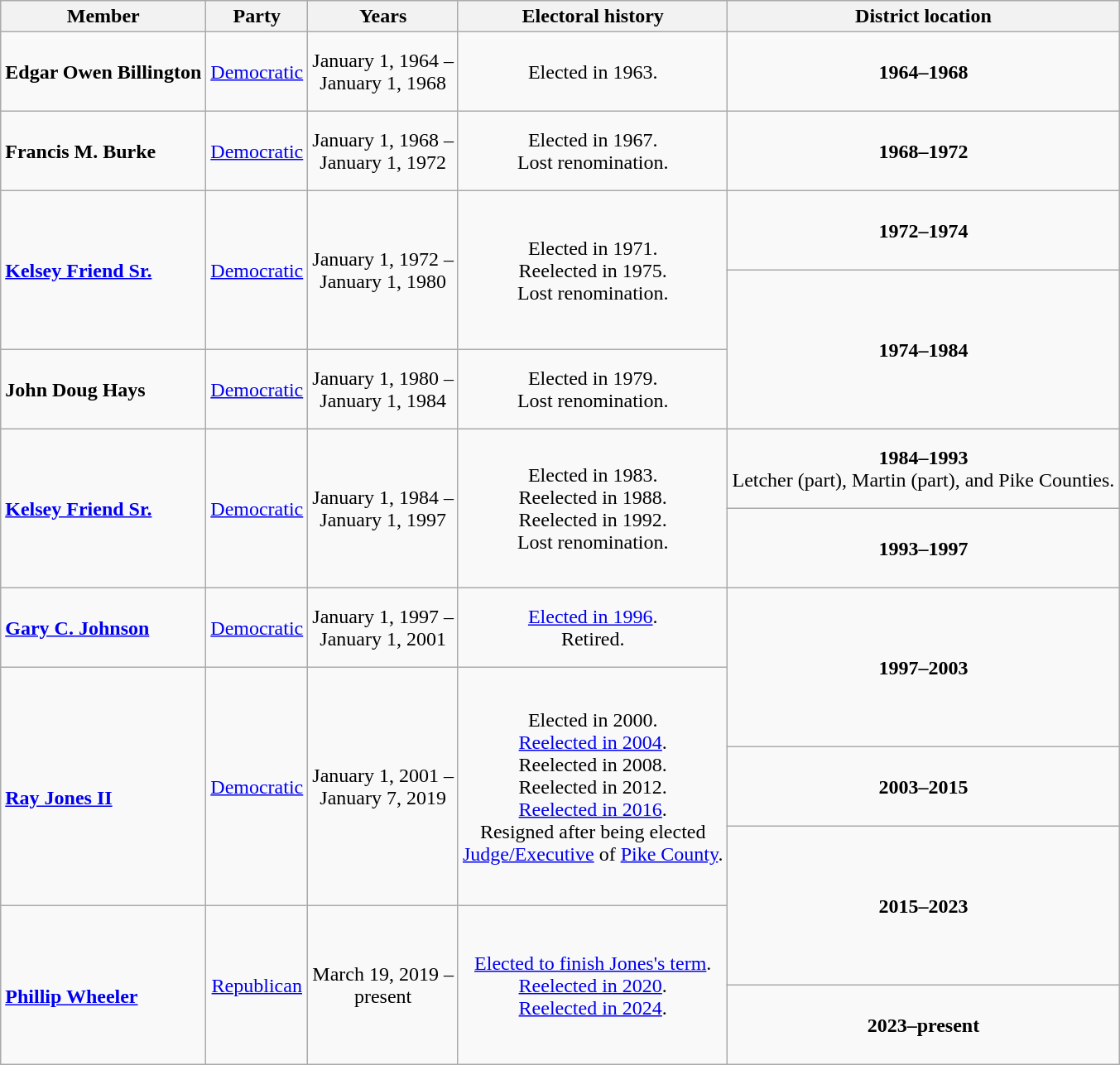<table class=wikitable style="text-align:center">
<tr>
<th>Member</th>
<th>Party</th>
<th>Years</th>
<th>Electoral history</th>
<th>District location</th>
</tr>
<tr style="height:4em">
<td align=left><strong>Edgar Owen Billington</strong><br></td>
<td><a href='#'>Democratic</a></td>
<td nowrap>January 1, 1964 –<br>January 1, 1968</td>
<td>Elected in 1963.<br></td>
<td><strong>1964–1968</strong><br></td>
</tr>
<tr style="height:4em">
<td align=left><strong>Francis M. Burke</strong><br></td>
<td><a href='#'>Democratic</a></td>
<td nowrap>January 1, 1968 –<br>January 1, 1972</td>
<td>Elected in 1967.<br>Lost renomination.</td>
<td><strong>1968–1972</strong><br></td>
</tr>
<tr style="height:4em">
<td rowspan=2 align=left><strong><a href='#'>Kelsey Friend Sr.</a></strong><br></td>
<td rowspan=2 ><a href='#'>Democratic</a></td>
<td rowspan=2 nowrap>January 1, 1972 –<br>January 1, 1980</td>
<td rowspan=2>Elected in 1971.<br>Reelected in 1975.<br>Lost renomination.</td>
<td><strong>1972–1974</strong><br></td>
</tr>
<tr style="height:4em">
<td rowspan=2><strong>1974–1984</strong><br></td>
</tr>
<tr style="height:4em">
<td align=left><strong>John Doug Hays</strong><br></td>
<td><a href='#'>Democratic</a></td>
<td nowrap>January 1, 1980 –<br>January 1, 1984</td>
<td>Elected in 1979.<br>Lost renomination.</td>
</tr>
<tr style="height:4em">
<td rowspan=2 align=left><strong><a href='#'>Kelsey Friend Sr.</a></strong><br></td>
<td rowspan=2 ><a href='#'>Democratic</a></td>
<td rowspan=2 nowrap>January 1, 1984 –<br>January 1, 1997</td>
<td rowspan=2>Elected in 1983.<br>Reelected in 1988.<br>Reelected in 1992.<br>Lost renomination.</td>
<td><strong>1984–1993</strong><br>Letcher (part), Martin (part), and Pike Counties.</td>
</tr>
<tr style="height:4em">
<td><strong>1993–1997</strong><br></td>
</tr>
<tr style="height:4em">
<td align=left><strong><a href='#'>Gary C. Johnson</a></strong><br></td>
<td><a href='#'>Democratic</a></td>
<td nowrap>January 1, 1997 –<br>January 1, 2001</td>
<td><a href='#'>Elected in 1996</a>.<br>Retired.</td>
<td rowspan=2><strong>1997–2003</strong><br></td>
</tr>
<tr style="height:4em">
<td rowspan=3 align=left><br><strong><a href='#'>Ray Jones II</a></strong><br></td>
<td rowspan=3 ><a href='#'>Democratic</a></td>
<td rowspan=3 nowrap>January 1, 2001 –<br>January 7, 2019</td>
<td rowspan=3>Elected in 2000.<br><a href='#'>Reelected in 2004</a>.<br>Reelected in 2008.<br>Reelected in 2012.<br><a href='#'>Reelected in 2016</a>.<br>Resigned after being elected<br><a href='#'>Judge/Executive</a> of <a href='#'>Pike County</a>.</td>
</tr>
<tr style="height:4em">
<td><strong>2003–2015</strong><br></td>
</tr>
<tr style="height:4em">
<td rowspan=2><strong>2015–2023</strong><br></td>
</tr>
<tr style="height:4em">
<td rowspan=2 align=left><br><strong><a href='#'>Phillip Wheeler</a></strong><br></td>
<td rowspan=2 ><a href='#'>Republican</a></td>
<td rowspan=2 nowrap>March 19, 2019 –<br>present</td>
<td rowspan=2><a href='#'>Elected to finish Jones's term</a>.<br><a href='#'>Reelected in 2020</a>.<br><a href='#'>Reelected in 2024</a>.</td>
</tr>
<tr style="height:4em">
<td><strong>2023–present</strong><br></td>
</tr>
</table>
